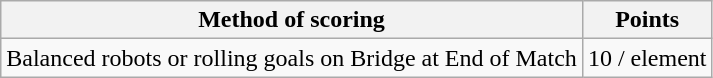<table class="wikitable">
<tr>
<th>Method of scoring</th>
<th>Points</th>
</tr>
<tr>
<td>Balanced robots or rolling goals on Bridge at End of Match</td>
<td>10 / element</td>
</tr>
</table>
